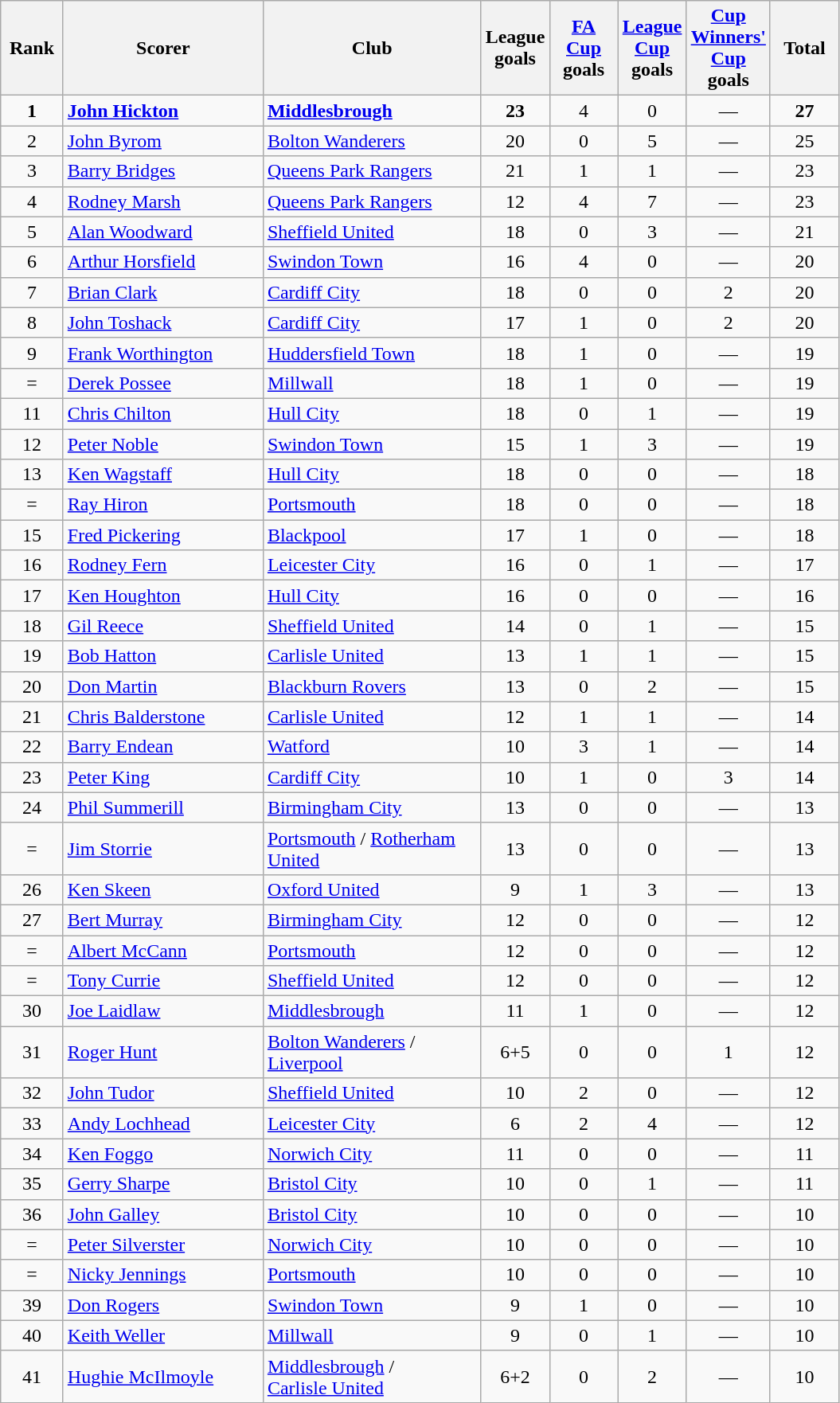<table class="wikitable" style="text-align: center;">
<tr>
<th width=45>Rank</th>
<th width=160>Scorer</th>
<th width=175>Club</th>
<th width=50>League goals</th>
<th width=50><a href='#'>FA Cup</a> goals</th>
<th width=50><a href='#'>League Cup</a> goals</th>
<th width=50><a href='#'>Cup Winners' Cup</a> goals</th>
<th width=50>Total</th>
</tr>
<tr>
<td><strong>1</strong></td>
<td align=left> <strong><a href='#'>John Hickton</a></strong></td>
<td align=left><strong><a href='#'>Middlesbrough</a></strong></td>
<td><strong>23</strong></td>
<td>4</td>
<td>0</td>
<td>—</td>
<td><strong>27</strong></td>
</tr>
<tr>
<td>2</td>
<td align=left> <a href='#'>John Byrom</a></td>
<td align=left><a href='#'>Bolton Wanderers</a></td>
<td>20</td>
<td>0</td>
<td>5</td>
<td>—</td>
<td>25</td>
</tr>
<tr>
<td>3</td>
<td align=left> <a href='#'>Barry Bridges</a></td>
<td align=left><a href='#'>Queens Park Rangers</a></td>
<td>21</td>
<td>1</td>
<td>1</td>
<td>—</td>
<td>23</td>
</tr>
<tr>
<td>4</td>
<td align=left> <a href='#'>Rodney Marsh</a></td>
<td align=left><a href='#'>Queens Park Rangers</a></td>
<td>12</td>
<td>4</td>
<td>7</td>
<td>—</td>
<td>23</td>
</tr>
<tr>
<td>5</td>
<td align=left> <a href='#'>Alan Woodward</a></td>
<td align=left><a href='#'>Sheffield United</a></td>
<td>18</td>
<td>0</td>
<td>3</td>
<td>—</td>
<td>21</td>
</tr>
<tr>
<td>6</td>
<td align=left> <a href='#'>Arthur Horsfield</a></td>
<td align=left><a href='#'>Swindon Town</a></td>
<td>16</td>
<td>4</td>
<td>0</td>
<td>—</td>
<td>20</td>
</tr>
<tr>
<td>7</td>
<td align=left> <a href='#'>Brian Clark</a></td>
<td align=left><a href='#'>Cardiff City</a></td>
<td>18</td>
<td>0</td>
<td>0</td>
<td>2</td>
<td>20</td>
</tr>
<tr>
<td>8</td>
<td align=left> <a href='#'>John Toshack</a></td>
<td align=left><a href='#'>Cardiff City</a></td>
<td>17</td>
<td>1</td>
<td>0</td>
<td>2</td>
<td>20</td>
</tr>
<tr>
<td>9</td>
<td align=left> <a href='#'>Frank Worthington</a></td>
<td align=left><a href='#'>Huddersfield Town</a></td>
<td>18</td>
<td>1</td>
<td>0</td>
<td>—</td>
<td>19</td>
</tr>
<tr>
<td>=</td>
<td align=left> <a href='#'>Derek Possee</a></td>
<td align=left><a href='#'>Millwall</a></td>
<td>18</td>
<td>1</td>
<td>0</td>
<td>—</td>
<td>19</td>
</tr>
<tr>
<td>11</td>
<td align=left> <a href='#'>Chris Chilton</a></td>
<td align=left><a href='#'>Hull City</a></td>
<td>18</td>
<td>0</td>
<td>1</td>
<td>—</td>
<td>19</td>
</tr>
<tr>
<td>12</td>
<td align=left> <a href='#'>Peter Noble</a></td>
<td align=left><a href='#'>Swindon Town</a></td>
<td>15</td>
<td>1</td>
<td>3</td>
<td>—</td>
<td>19</td>
</tr>
<tr>
<td>13</td>
<td align=left> <a href='#'>Ken Wagstaff</a></td>
<td align=left><a href='#'>Hull City</a></td>
<td>18</td>
<td>0</td>
<td>0</td>
<td>—</td>
<td>18</td>
</tr>
<tr>
<td>=</td>
<td align=left> <a href='#'>Ray Hiron</a></td>
<td align=left><a href='#'>Portsmouth</a></td>
<td>18</td>
<td>0</td>
<td>0</td>
<td>—</td>
<td>18</td>
</tr>
<tr>
<td>15</td>
<td align=left> <a href='#'>Fred Pickering</a></td>
<td align=left><a href='#'>Blackpool</a></td>
<td>17</td>
<td>1</td>
<td>0</td>
<td>—</td>
<td>18</td>
</tr>
<tr>
<td>16</td>
<td align=left> <a href='#'>Rodney Fern</a></td>
<td align=left><a href='#'>Leicester City</a></td>
<td>16</td>
<td>0</td>
<td>1</td>
<td>—</td>
<td>17</td>
</tr>
<tr>
<td>17</td>
<td align=left> <a href='#'>Ken Houghton</a></td>
<td align=left><a href='#'>Hull City</a></td>
<td>16</td>
<td>0</td>
<td>0</td>
<td>—</td>
<td>16</td>
</tr>
<tr>
<td>18</td>
<td align=left> <a href='#'>Gil Reece</a></td>
<td align=left><a href='#'>Sheffield United</a></td>
<td>14</td>
<td>0</td>
<td>1</td>
<td>—</td>
<td>15</td>
</tr>
<tr>
<td>19</td>
<td align=left> <a href='#'>Bob Hatton</a></td>
<td align=left><a href='#'>Carlisle United</a></td>
<td>13</td>
<td>1</td>
<td>1</td>
<td>—</td>
<td>15</td>
</tr>
<tr>
<td>20</td>
<td align=left> <a href='#'>Don Martin</a></td>
<td align=left><a href='#'>Blackburn Rovers</a></td>
<td>13</td>
<td>0</td>
<td>2</td>
<td>—</td>
<td>15</td>
</tr>
<tr>
<td>21</td>
<td align=left> <a href='#'>Chris Balderstone</a></td>
<td align=left><a href='#'>Carlisle United</a></td>
<td>12</td>
<td>1</td>
<td>1</td>
<td>—</td>
<td>14</td>
</tr>
<tr>
<td>22</td>
<td align=left> <a href='#'>Barry Endean</a></td>
<td align=left><a href='#'>Watford</a></td>
<td>10</td>
<td>3</td>
<td>1</td>
<td>—</td>
<td>14</td>
</tr>
<tr>
<td>23</td>
<td align=left> <a href='#'>Peter King</a></td>
<td align=left><a href='#'>Cardiff City</a></td>
<td>10</td>
<td>1</td>
<td>0</td>
<td>3</td>
<td>14</td>
</tr>
<tr>
<td>24</td>
<td align=left> <a href='#'>Phil Summerill</a></td>
<td align=left><a href='#'>Birmingham City</a></td>
<td>13</td>
<td>0</td>
<td>0</td>
<td>—</td>
<td>13</td>
</tr>
<tr>
<td>=</td>
<td align=left> <a href='#'>Jim Storrie</a></td>
<td align=left><a href='#'>Portsmouth</a> / <a href='#'>Rotherham United</a></td>
<td>13</td>
<td>0</td>
<td>0</td>
<td>—</td>
<td>13</td>
</tr>
<tr>
<td>26</td>
<td align=left> <a href='#'>Ken Skeen</a></td>
<td align=left><a href='#'>Oxford United</a></td>
<td>9</td>
<td>1</td>
<td>3</td>
<td>—</td>
<td>13</td>
</tr>
<tr>
<td>27</td>
<td align=left> <a href='#'>Bert Murray</a></td>
<td align=left><a href='#'>Birmingham City</a></td>
<td>12</td>
<td>0</td>
<td>0</td>
<td>—</td>
<td>12</td>
</tr>
<tr>
<td>=</td>
<td align=left> <a href='#'>Albert McCann</a></td>
<td align=left><a href='#'>Portsmouth</a></td>
<td>12</td>
<td>0</td>
<td>0</td>
<td>—</td>
<td>12</td>
</tr>
<tr>
<td>=</td>
<td align=left> <a href='#'>Tony Currie</a></td>
<td align=left><a href='#'>Sheffield United</a></td>
<td>12</td>
<td>0</td>
<td>0</td>
<td>—</td>
<td>12</td>
</tr>
<tr>
<td>30</td>
<td align=left> <a href='#'>Joe Laidlaw</a></td>
<td align=left><a href='#'>Middlesbrough</a></td>
<td>11</td>
<td>1</td>
<td>0</td>
<td>—</td>
<td>12</td>
</tr>
<tr>
<td>31</td>
<td align=left> <a href='#'>Roger Hunt</a></td>
<td align=left><a href='#'>Bolton Wanderers</a> /<br><a href='#'>Liverpool</a></td>
<td>6+5</td>
<td>0</td>
<td>0</td>
<td>1</td>
<td>12</td>
</tr>
<tr>
<td>32</td>
<td align=left> <a href='#'>John Tudor</a></td>
<td align=left><a href='#'>Sheffield United</a></td>
<td>10</td>
<td>2</td>
<td>0</td>
<td>—</td>
<td>12</td>
</tr>
<tr>
<td>33</td>
<td align=left> <a href='#'>Andy Lochhead</a></td>
<td align=left><a href='#'>Leicester City</a></td>
<td>6</td>
<td>2</td>
<td>4</td>
<td>—</td>
<td>12</td>
</tr>
<tr>
<td>34</td>
<td align=left> <a href='#'>Ken Foggo</a></td>
<td align=left><a href='#'>Norwich City</a></td>
<td>11</td>
<td>0</td>
<td>0</td>
<td>—</td>
<td>11</td>
</tr>
<tr>
<td>35</td>
<td align=left> <a href='#'>Gerry Sharpe</a></td>
<td align=left><a href='#'>Bristol City</a></td>
<td>10</td>
<td>0</td>
<td>1</td>
<td>—</td>
<td>11</td>
</tr>
<tr>
<td>36</td>
<td align=left> <a href='#'>John Galley</a></td>
<td align=left><a href='#'>Bristol City</a></td>
<td>10</td>
<td>0</td>
<td>0</td>
<td>—</td>
<td>10</td>
</tr>
<tr>
<td>=</td>
<td align=left> <a href='#'>Peter Silverster</a></td>
<td align=left><a href='#'>Norwich City</a></td>
<td>10</td>
<td>0</td>
<td>0</td>
<td>—</td>
<td>10</td>
</tr>
<tr>
<td>=</td>
<td align=left> <a href='#'>Nicky Jennings</a></td>
<td align=left><a href='#'>Portsmouth</a></td>
<td>10</td>
<td>0</td>
<td>0</td>
<td>—</td>
<td>10</td>
</tr>
<tr>
<td>39</td>
<td align=left> <a href='#'>Don Rogers</a></td>
<td align=left><a href='#'>Swindon Town</a></td>
<td>9</td>
<td>1</td>
<td>0</td>
<td>—</td>
<td>10</td>
</tr>
<tr>
<td>40</td>
<td align=left> <a href='#'>Keith Weller</a></td>
<td align=left><a href='#'>Millwall</a></td>
<td>9</td>
<td>0</td>
<td>1</td>
<td>—</td>
<td>10</td>
</tr>
<tr>
<td>41</td>
<td align=left> <a href='#'>Hughie McIlmoyle</a></td>
<td align=left><a href='#'>Middlesbrough</a> /<br><a href='#'>Carlisle United</a></td>
<td>6+2</td>
<td>0</td>
<td>2</td>
<td>—</td>
<td>10</td>
</tr>
</table>
